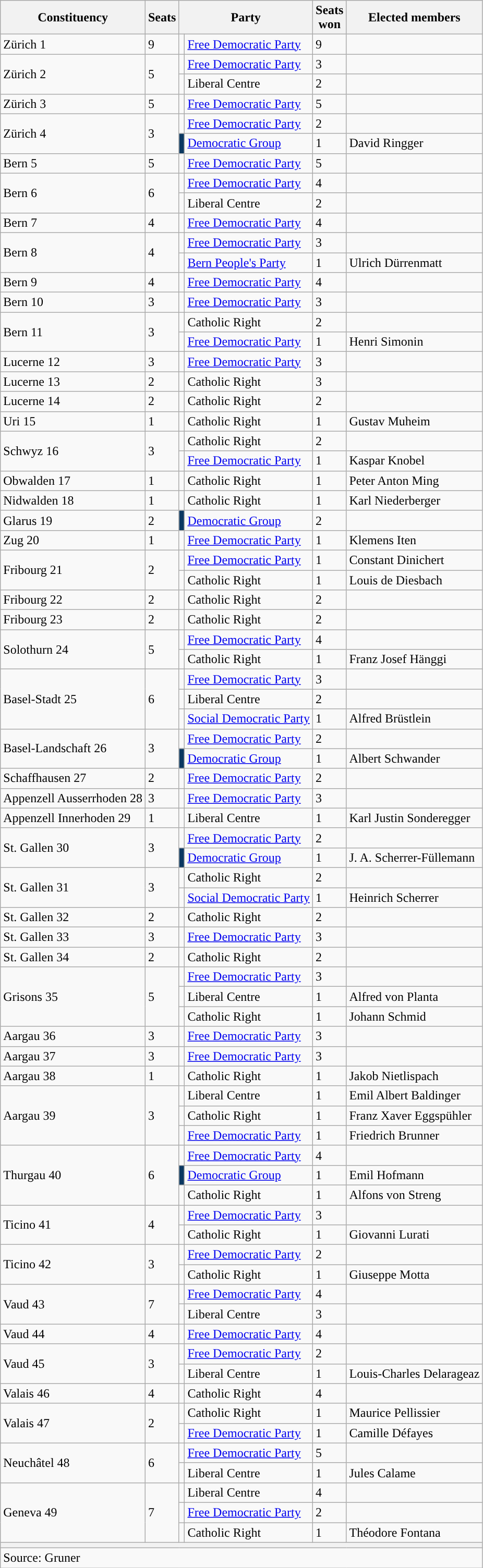<table class="wikitable">
<tr>
<th>Constituency</th>
<th>Seats</th>
<th colspan="2">Party</th>
<th>Seats<br>won</th>
<th>Elected members</th>
</tr>
<tr>
<td>Zürich 1</td>
<td>9</td>
<td style="color:inherit;background:"></td>
<td><a href='#'>Free Democratic Party</a></td>
<td>9</td>
<td></td>
</tr>
<tr>
<td rowspan="2">Zürich 2</td>
<td rowspan="2">5</td>
<td style="color:inherit;background:"></td>
<td><a href='#'>Free Democratic Party</a></td>
<td>3</td>
<td></td>
</tr>
<tr>
<td style="color:inherit;background:"></td>
<td>Liberal Centre</td>
<td>2</td>
<td></td>
</tr>
<tr>
<td>Zürich 3</td>
<td>5</td>
<td style="color:inherit;background:"></td>
<td><a href='#'>Free Democratic Party</a></td>
<td>5</td>
<td></td>
</tr>
<tr>
<td rowspan="2">Zürich 4</td>
<td rowspan="2">3</td>
<td style="color:inherit;background:"></td>
<td><a href='#'>Free Democratic Party</a></td>
<td>2</td>
<td></td>
</tr>
<tr>
<td style="color:inherit;background:#0B3861"></td>
<td><a href='#'>Democratic Group</a></td>
<td>1</td>
<td>David Ringger</td>
</tr>
<tr>
<td>Bern 5</td>
<td>5</td>
<td style="color:inherit;background:"></td>
<td><a href='#'>Free Democratic Party</a></td>
<td>5</td>
<td></td>
</tr>
<tr>
<td rowspan="2">Bern 6</td>
<td rowspan="2">6</td>
<td style="color:inherit;background:"></td>
<td><a href='#'>Free Democratic Party</a></td>
<td>4</td>
<td></td>
</tr>
<tr>
<td style="color:inherit;background:"></td>
<td>Liberal Centre</td>
<td>2</td>
<td></td>
</tr>
<tr>
<td>Bern 7</td>
<td>4</td>
<td style="color:inherit;background:"></td>
<td><a href='#'>Free Democratic Party</a></td>
<td>4</td>
<td></td>
</tr>
<tr>
<td rowspan="2">Bern 8</td>
<td rowspan="2">4</td>
<td style="color:inherit;background:"></td>
<td><a href='#'>Free Democratic Party</a></td>
<td>3</td>
<td></td>
</tr>
<tr>
<td style="color:inherit;background:"></td>
<td><a href='#'>Bern People's Party</a></td>
<td>1</td>
<td>Ulrich Dürrenmatt</td>
</tr>
<tr>
<td>Bern 9</td>
<td>4</td>
<td style="color:inherit;background:"></td>
<td><a href='#'>Free Democratic Party</a></td>
<td>4</td>
<td></td>
</tr>
<tr>
<td>Bern 10</td>
<td>3</td>
<td style="color:inherit;background:"></td>
<td><a href='#'>Free Democratic Party</a></td>
<td>3</td>
<td></td>
</tr>
<tr>
<td rowspan="2">Bern 11</td>
<td rowspan="2">3</td>
<td style="color:inherit;background:"></td>
<td>Catholic Right</td>
<td>2</td>
<td></td>
</tr>
<tr>
<td style="color:inherit;background:"></td>
<td><a href='#'>Free Democratic Party</a></td>
<td>1</td>
<td>Henri Simonin</td>
</tr>
<tr>
<td>Lucerne 12</td>
<td>3</td>
<td style="color:inherit;background:"></td>
<td><a href='#'>Free Democratic Party</a></td>
<td>3</td>
<td></td>
</tr>
<tr>
<td>Lucerne 13</td>
<td>2</td>
<td style="color:inherit;background:"></td>
<td>Catholic Right</td>
<td>3</td>
<td></td>
</tr>
<tr>
<td>Lucerne 14</td>
<td>2</td>
<td style="color:inherit;background:"></td>
<td>Catholic Right</td>
<td>2</td>
<td></td>
</tr>
<tr>
<td>Uri 15</td>
<td>1</td>
<td style="color:inherit;background:"></td>
<td>Catholic Right</td>
<td>1</td>
<td>Gustav Muheim</td>
</tr>
<tr>
<td rowspan="2">Schwyz 16</td>
<td rowspan="2">3</td>
<td style="color:inherit;background:"></td>
<td>Catholic Right</td>
<td>2</td>
<td></td>
</tr>
<tr>
<td style="color:inherit;background:"></td>
<td><a href='#'>Free Democratic Party</a></td>
<td>1</td>
<td>Kaspar Knobel</td>
</tr>
<tr>
<td>Obwalden 17</td>
<td>1</td>
<td style="color:inherit;background:"></td>
<td>Catholic Right</td>
<td>1</td>
<td>Peter Anton Ming</td>
</tr>
<tr>
<td>Nidwalden 18</td>
<td>1</td>
<td style="color:inherit;background:"></td>
<td>Catholic Right</td>
<td>1</td>
<td>Karl Niederberger</td>
</tr>
<tr>
<td>Glarus 19</td>
<td>2</td>
<td style="color:inherit;background:#0B3861"></td>
<td><a href='#'>Democratic Group</a></td>
<td>2</td>
<td></td>
</tr>
<tr>
<td>Zug 20</td>
<td>1</td>
<td style="color:inherit;background:"></td>
<td><a href='#'>Free Democratic Party</a></td>
<td>1</td>
<td>Klemens Iten</td>
</tr>
<tr>
<td rowspan="2">Fribourg 21</td>
<td rowspan="2">2</td>
<td style="color:inherit;background:"></td>
<td><a href='#'>Free Democratic Party</a></td>
<td>1</td>
<td>Constant Dinichert</td>
</tr>
<tr>
<td style="color:inherit;background:"></td>
<td>Catholic Right</td>
<td>1</td>
<td>Louis de Diesbach</td>
</tr>
<tr>
<td>Fribourg 22</td>
<td>2</td>
<td style="color:inherit;background:"></td>
<td>Catholic Right</td>
<td>2</td>
<td></td>
</tr>
<tr>
<td>Fribourg 23</td>
<td>2</td>
<td style="color:inherit;background:"></td>
<td>Catholic Right</td>
<td>2</td>
<td></td>
</tr>
<tr>
<td rowspan="2">Solothurn 24</td>
<td rowspan="2">5</td>
<td style="color:inherit;background:"></td>
<td><a href='#'>Free Democratic Party</a></td>
<td>4</td>
<td></td>
</tr>
<tr>
<td style="color:inherit;background:"></td>
<td>Catholic Right</td>
<td>1</td>
<td>Franz Josef Hänggi</td>
</tr>
<tr>
<td rowspan="3">Basel-Stadt 25</td>
<td rowspan="3">6</td>
<td style="color:inherit;background:"></td>
<td><a href='#'>Free Democratic Party</a></td>
<td>3</td>
<td></td>
</tr>
<tr>
<td style="color:inherit;background:"></td>
<td>Liberal Centre</td>
<td>2</td>
<td></td>
</tr>
<tr>
<td style="color:inherit;background:"></td>
<td><a href='#'>Social Democratic Party</a></td>
<td>1</td>
<td>Alfred Brüstlein</td>
</tr>
<tr>
<td rowspan="2">Basel-Landschaft 26</td>
<td rowspan="2">3</td>
<td style="color:inherit;background:"></td>
<td><a href='#'>Free Democratic Party</a></td>
<td>2</td>
<td></td>
</tr>
<tr>
<td style="color:inherit;background:#0B3861"></td>
<td><a href='#'>Democratic Group</a></td>
<td>1</td>
<td>Albert Schwander</td>
</tr>
<tr>
<td>Schaffhausen 27</td>
<td>2</td>
<td style="color:inherit;background:"></td>
<td><a href='#'>Free Democratic Party</a></td>
<td>2</td>
<td></td>
</tr>
<tr>
<td>Appenzell Ausserrhoden 28</td>
<td>3</td>
<td style="color:inherit;background:"></td>
<td><a href='#'>Free Democratic Party</a></td>
<td>3</td>
<td></td>
</tr>
<tr>
<td>Appenzell Innerhoden 29</td>
<td>1</td>
<td style="color:inherit;background:"></td>
<td>Liberal Centre</td>
<td>1</td>
<td>Karl Justin Sonderegger</td>
</tr>
<tr>
<td rowspan="2">St. Gallen 30</td>
<td rowspan="2">3</td>
<td style="color:inherit;background:"></td>
<td><a href='#'>Free Democratic Party</a></td>
<td>2</td>
<td></td>
</tr>
<tr>
<td style="color:inherit;background:#0B3861"></td>
<td><a href='#'>Democratic Group</a></td>
<td>1</td>
<td>J. A. Scherrer-Füllemann</td>
</tr>
<tr>
<td rowspan="2">St. Gallen 31</td>
<td rowspan="2">3</td>
<td style="color:inherit;background:"></td>
<td>Catholic Right</td>
<td>2</td>
<td></td>
</tr>
<tr>
<td style="color:inherit;background:"></td>
<td><a href='#'>Social Democratic Party</a></td>
<td>1</td>
<td>Heinrich Scherrer</td>
</tr>
<tr>
<td>St. Gallen 32</td>
<td>2</td>
<td style="color:inherit;background:"></td>
<td>Catholic Right</td>
<td>2</td>
<td></td>
</tr>
<tr>
<td>St. Gallen 33</td>
<td>3</td>
<td style="color:inherit;background:"></td>
<td><a href='#'>Free Democratic Party</a></td>
<td>3</td>
<td></td>
</tr>
<tr>
<td>St. Gallen 34</td>
<td>2</td>
<td style="color:inherit;background:"></td>
<td>Catholic Right</td>
<td>2</td>
<td></td>
</tr>
<tr>
<td rowspan="3">Grisons 35</td>
<td rowspan="3">5</td>
<td style="color:inherit;background:"></td>
<td><a href='#'>Free Democratic Party</a></td>
<td>3</td>
<td></td>
</tr>
<tr>
<td style="color:inherit;background:"></td>
<td>Liberal Centre</td>
<td>1</td>
<td>Alfred von Planta</td>
</tr>
<tr>
<td style="color:inherit;background:"></td>
<td>Catholic Right</td>
<td>1</td>
<td>Johann Schmid</td>
</tr>
<tr>
<td>Aargau 36</td>
<td>3</td>
<td style="color:inherit;background:"></td>
<td><a href='#'>Free Democratic Party</a></td>
<td>3</td>
<td></td>
</tr>
<tr>
<td>Aargau 37</td>
<td>3</td>
<td style="color:inherit;background:"></td>
<td><a href='#'>Free Democratic Party</a></td>
<td>3</td>
<td></td>
</tr>
<tr>
<td>Aargau 38</td>
<td>1</td>
<td style="color:inherit;background:"></td>
<td>Catholic Right</td>
<td>1</td>
<td>Jakob Nietlispach</td>
</tr>
<tr>
<td rowspan="3">Aargau 39</td>
<td rowspan="3">3</td>
<td style="color:inherit;background:"></td>
<td>Liberal Centre</td>
<td>1</td>
<td>Emil Albert Baldinger</td>
</tr>
<tr>
<td style="color:inherit;background:"></td>
<td>Catholic Right</td>
<td>1</td>
<td>Franz Xaver Eggspühler</td>
</tr>
<tr>
<td style="color:inherit;background:"></td>
<td><a href='#'>Free Democratic Party</a></td>
<td>1</td>
<td>Friedrich Brunner</td>
</tr>
<tr>
<td rowspan="3">Thurgau 40</td>
<td rowspan="3">6</td>
<td style="color:inherit;background:"></td>
<td><a href='#'>Free Democratic Party</a></td>
<td>4</td>
<td></td>
</tr>
<tr>
<td style="color:inherit;background:#0B3861"></td>
<td><a href='#'>Democratic Group</a></td>
<td>1</td>
<td>Emil Hofmann</td>
</tr>
<tr>
<td style="color:inherit;background:"></td>
<td>Catholic Right</td>
<td>1</td>
<td>Alfons von Streng</td>
</tr>
<tr>
<td rowspan="2">Ticino 41</td>
<td rowspan="2">4</td>
<td style="color:inherit;background:"></td>
<td><a href='#'>Free Democratic Party</a></td>
<td>3</td>
<td></td>
</tr>
<tr>
<td style="color:inherit;background:"></td>
<td>Catholic Right</td>
<td>1</td>
<td>Giovanni Lurati</td>
</tr>
<tr>
<td rowspan="2">Ticino 42</td>
<td rowspan="2">3</td>
<td style="color:inherit;background:"></td>
<td><a href='#'>Free Democratic Party</a></td>
<td>2</td>
<td></td>
</tr>
<tr>
<td style="color:inherit;background:"></td>
<td>Catholic Right</td>
<td>1</td>
<td>Giuseppe Motta</td>
</tr>
<tr>
<td rowspan="2">Vaud 43</td>
<td rowspan="2">7</td>
<td style="color:inherit;background:"></td>
<td><a href='#'>Free Democratic Party</a></td>
<td>4</td>
<td></td>
</tr>
<tr>
<td style="color:inherit;background:"></td>
<td>Liberal Centre</td>
<td>3</td>
<td></td>
</tr>
<tr>
<td>Vaud 44</td>
<td>4</td>
<td style="color:inherit;background:"></td>
<td><a href='#'>Free Democratic Party</a></td>
<td>4</td>
<td></td>
</tr>
<tr>
<td rowspan="2">Vaud 45</td>
<td rowspan="2">3</td>
<td style="color:inherit;background:"></td>
<td><a href='#'>Free Democratic Party</a></td>
<td>2</td>
<td></td>
</tr>
<tr>
<td style="color:inherit;background:"></td>
<td>Liberal Centre</td>
<td>1</td>
<td>Louis-Charles Delarageaz</td>
</tr>
<tr>
<td>Valais 46</td>
<td>4</td>
<td style="color:inherit;background:"></td>
<td>Catholic Right</td>
<td>4</td>
<td></td>
</tr>
<tr>
<td rowspan="2">Valais 47</td>
<td rowspan="2">2</td>
<td style="color:inherit;background:"></td>
<td>Catholic Right</td>
<td>1</td>
<td>Maurice Pellissier</td>
</tr>
<tr>
<td style="color:inherit;background:"></td>
<td><a href='#'>Free Democratic Party</a></td>
<td>1</td>
<td>Camille Défayes</td>
</tr>
<tr>
<td rowspan="2">Neuchâtel 48</td>
<td rowspan="2">6</td>
<td style="color:inherit;background:"></td>
<td><a href='#'>Free Democratic Party</a></td>
<td>5</td>
<td></td>
</tr>
<tr>
<td style="color:inherit;background:"></td>
<td>Liberal Centre</td>
<td>1</td>
<td>Jules Calame</td>
</tr>
<tr>
<td rowspan="3">Geneva 49</td>
<td rowspan="3">7</td>
<td style="color:inherit;background:"></td>
<td>Liberal Centre</td>
<td>4</td>
<td></td>
</tr>
<tr>
<td style="color:inherit;background:"></td>
<td><a href='#'>Free Democratic Party</a></td>
<td>2</td>
<td></td>
</tr>
<tr>
<td style="color:inherit;background:"></td>
<td>Catholic Right</td>
<td>1</td>
<td>Théodore Fontana</td>
</tr>
<tr>
<th colspan="6"></th>
</tr>
<tr>
<td colspan="6">Source: Gruner</td>
</tr>
</table>
